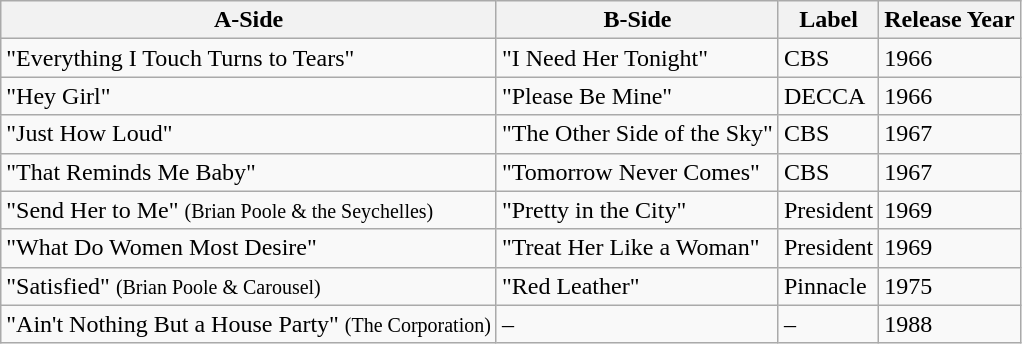<table class="wikitable">
<tr>
<th>A-Side</th>
<th>B-Side</th>
<th>Label</th>
<th>Release Year</th>
</tr>
<tr>
<td>"Everything I Touch Turns to Tears"</td>
<td>"I Need Her Tonight"</td>
<td>CBS</td>
<td>1966</td>
</tr>
<tr>
<td>"Hey Girl"</td>
<td>"Please Be Mine"</td>
<td>DECCA</td>
<td>1966</td>
</tr>
<tr>
<td>"Just How Loud"</td>
<td>"The Other Side of the Sky"</td>
<td>CBS</td>
<td>1967</td>
</tr>
<tr>
<td>"That Reminds Me Baby"</td>
<td>"Tomorrow Never Comes"</td>
<td>CBS</td>
<td>1967</td>
</tr>
<tr>
<td>"Send Her to Me" <small>(Brian Poole & the Seychelles)</small></td>
<td>"Pretty in the City"</td>
<td>President</td>
<td>1969</td>
</tr>
<tr>
<td>"What Do Women Most Desire"</td>
<td>"Treat Her Like a Woman"</td>
<td>President</td>
<td>1969</td>
</tr>
<tr>
<td>"Satisfied" <small>(Brian Poole & Carousel)</small></td>
<td>"Red Leather"</td>
<td>Pinnacle</td>
<td>1975</td>
</tr>
<tr>
<td>"Ain't Nothing But a House Party" <small>(The Corporation)</small></td>
<td>–</td>
<td>–</td>
<td>1988</td>
</tr>
</table>
